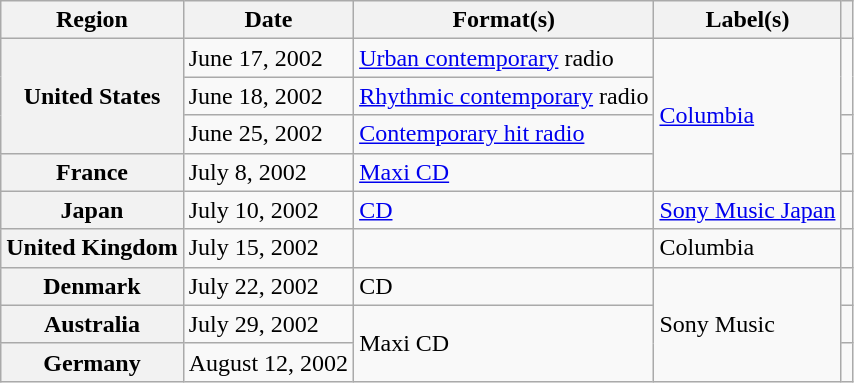<table class="wikitable plainrowheaders">
<tr>
<th scope="col">Region</th>
<th scope="col">Date</th>
<th scope="col">Format(s)</th>
<th scope="col">Label(s)</th>
<th scope="col"></th>
</tr>
<tr>
<th scope="row" rowspan="3">United States</th>
<td>June 17, 2002</td>
<td><a href='#'>Urban contemporary</a> radio</td>
<td rowspan="4"><a href='#'>Columbia</a></td>
<td rowspan="2"></td>
</tr>
<tr>
<td>June 18, 2002</td>
<td><a href='#'>Rhythmic contemporary</a> radio</td>
</tr>
<tr>
<td>June 25, 2002</td>
<td><a href='#'>Contemporary hit radio</a></td>
<td></td>
</tr>
<tr>
<th scope="row">France</th>
<td>July 8, 2002</td>
<td><a href='#'>Maxi CD</a></td>
<td></td>
</tr>
<tr>
<th scope="row">Japan</th>
<td>July 10, 2002</td>
<td><a href='#'>CD</a></td>
<td><a href='#'>Sony Music Japan</a></td>
<td></td>
</tr>
<tr>
<th scope="row">United Kingdom</th>
<td>July 15, 2002</td>
<td></td>
<td>Columbia</td>
<td></td>
</tr>
<tr>
<th scope="row">Denmark</th>
<td>July 22, 2002</td>
<td>CD</td>
<td rowspan="3">Sony Music</td>
<td></td>
</tr>
<tr>
<th scope="row">Australia</th>
<td>July 29, 2002</td>
<td rowspan="2">Maxi CD</td>
<td></td>
</tr>
<tr>
<th scope="row">Germany</th>
<td>August 12, 2002</td>
<td></td>
</tr>
</table>
